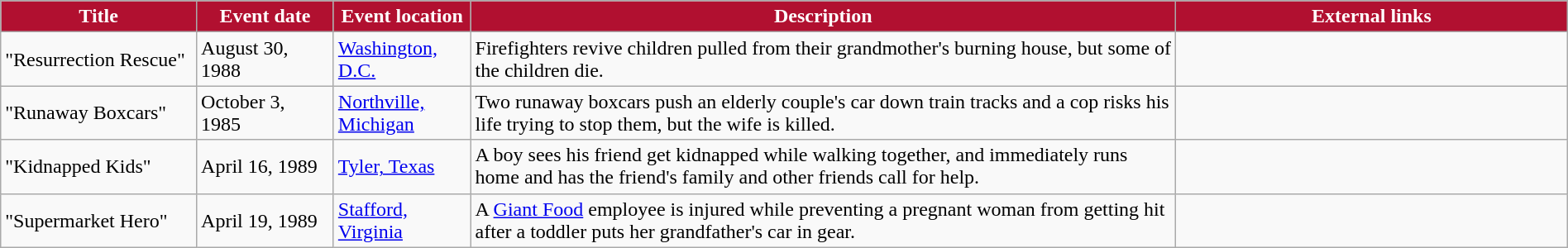<table class="wikitable" style="width: 100%;">
<tr>
<th style="background: #B11030; color: #FFFFFF; width: 10%;">Title</th>
<th style="background: #B11030; color: #FFFFFF; width: 7%;">Event date</th>
<th style="background: #B11030; color: #FFFFFF; width: 7%;">Event location</th>
<th style="background: #B11030; color: #FFFFFF; width: 36%;">Description</th>
<th style="background: #B11030; color: #FFFFFF; width: 20%;">External links</th>
</tr>
<tr>
<td>"Resurrection Rescue"</td>
<td>August 30, 1988</td>
<td><a href='#'>Washington, D.C.</a></td>
<td>Firefighters revive children pulled from their grandmother's burning house, but some of the children die.</td>
<td></td>
</tr>
<tr>
<td>"Runaway Boxcars"</td>
<td>October 3, 1985</td>
<td><a href='#'>Northville, Michigan</a></td>
<td>Two runaway boxcars push an elderly couple's car down train tracks and a cop risks his life trying to stop them, but the wife is killed.</td>
<td></td>
</tr>
<tr>
<td>"Kidnapped Kids"</td>
<td>April 16, 1989</td>
<td><a href='#'>Tyler, Texas</a></td>
<td>A boy sees his friend get kidnapped while walking together, and immediately runs home and has the friend's family and other friends call for help.</td>
<td></td>
</tr>
<tr>
<td>"Supermarket Hero"</td>
<td>April 19, 1989</td>
<td><a href='#'>Stafford, Virginia</a></td>
<td>A <a href='#'>Giant Food</a> employee is injured while preventing a pregnant woman from getting hit after a toddler puts her grandfather's car in gear.</td>
<td></td>
</tr>
</table>
